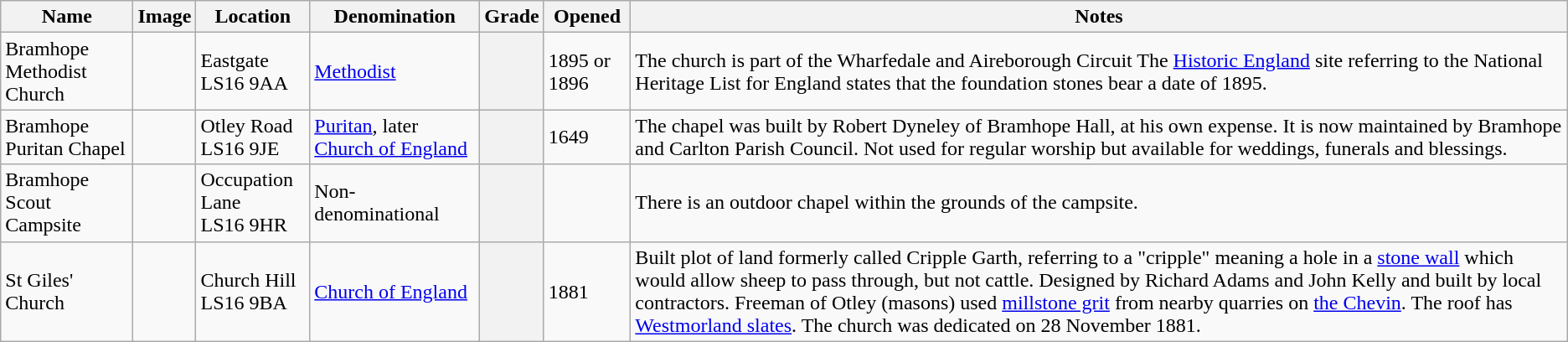<table class="wikitable sortable">
<tr>
<th>Name</th>
<th class="unsortable">Image</th>
<th>Location</th>
<th>Denomination</th>
<th>Grade</th>
<th>Opened</th>
<th class="unsortable">Notes</th>
</tr>
<tr>
<td>Bramhope Methodist Church</td>
<td></td>
<td>Eastgate<br>LS16 9AA</td>
<td><a href='#'>Methodist</a></td>
<th></th>
<td>1895  or 1896 </td>
<td>The church is part of the Wharfedale and Aireborough Circuit  The <a href='#'>Historic England</a> site referring to the National Heritage List for England states that the foundation stones bear a date of 1895.</td>
</tr>
<tr>
<td>Bramhope Puritan Chapel</td>
<td></td>
<td>Otley Road<br>LS16 9JE</td>
<td><a href='#'>Puritan</a>, later <a href='#'>Church of England</a></td>
<th></th>
<td>1649</td>
<td>The chapel was built by Robert Dyneley of Bramhope Hall, at his own expense. It is now maintained by Bramhope and Carlton Parish Council. Not used for regular worship but available for weddings, funerals and blessings.</td>
</tr>
<tr>
<td>Bramhope Scout Campsite</td>
<td></td>
<td>Occupation Lane<br>LS16 9HR</td>
<td>Non-denominational</td>
<th></th>
<td></td>
<td>There is an outdoor chapel within the grounds of the campsite.</td>
</tr>
<tr>
<td>St Giles' Church </td>
<td></td>
<td>Church Hill<br>LS16 9BA</td>
<td><a href='#'>Church of England</a></td>
<th></th>
<td>1881</td>
<td>Built plot of land formerly called Cripple Garth, referring to a "cripple" meaning a hole in a <a href='#'>stone wall</a> which would allow sheep to pass through, but not cattle. Designed by Richard Adams and John Kelly and built by local contractors. Freeman of Otley (masons) used <a href='#'>millstone grit</a> from nearby quarries on <a href='#'>the Chevin</a>. The roof has <a href='#'>Westmorland slates</a>. The church was dedicated on 28 November 1881.</td>
</tr>
</table>
